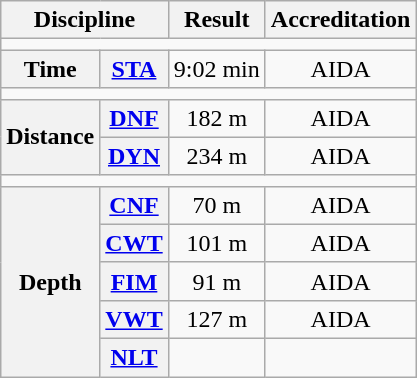<table class="wikitable" style="text-align: center;">
<tr>
<th colspan=2>Discipline</th>
<th>Result</th>
<th>Accreditation</th>
</tr>
<tr>
<td colspan=4></td>
</tr>
<tr>
<th rowspan=1>Time</th>
<th><a href='#'>STA</a></th>
<td>9:02 min</td>
<td>AIDA</td>
</tr>
<tr>
<td colspan=4></td>
</tr>
<tr>
<th rowspan=2>Distance</th>
<th><a href='#'>DNF</a></th>
<td>182 m</td>
<td>AIDA</td>
</tr>
<tr>
<th><a href='#'>DYN</a></th>
<td>234 m</td>
<td>AIDA</td>
</tr>
<tr>
<td colspan=4></td>
</tr>
<tr>
<th rowspan=7>Depth</th>
<th><a href='#'>CNF</a></th>
<td>70 m</td>
<td>AIDA</td>
</tr>
<tr>
<th><a href='#'>CWT</a></th>
<td>101 m</td>
<td>AIDA</td>
</tr>
<tr>
<th><a href='#'>FIM</a></th>
<td>91 m</td>
<td>AIDA</td>
</tr>
<tr>
<th><a href='#'>VWT</a></th>
<td>127 m</td>
<td>AIDA</td>
</tr>
<tr>
<th><a href='#'>NLT</a></th>
<td></td>
<td></td>
</tr>
</table>
